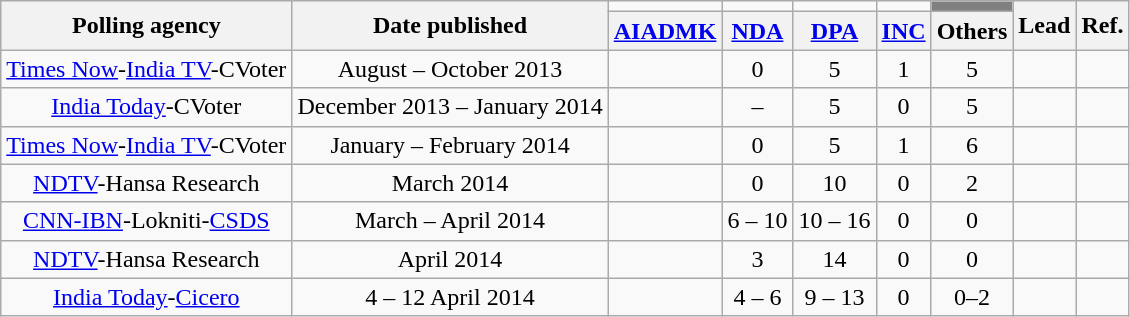<table class="wikitable" style="text-align:center">
<tr>
<th rowspan=2>Polling agency</th>
<th rowspan=2>Date published</th>
<td bgcolor=></td>
<td bgcolor=></td>
<td bgcolor=></td>
<td bgcolor=></td>
<td style="background:#808080;"></td>
<th rowspan=2>Lead</th>
<th rowspan=2>Ref.</th>
</tr>
<tr>
<th><a href='#'>AIADMK</a></th>
<th><a href='#'>NDA</a></th>
<th><a href='#'>DPA</a></th>
<th><a href='#'>INC</a></th>
<th>Others</th>
</tr>
<tr>
<td><a href='#'>Times Now</a>-<a href='#'>India TV</a>-CVoter</td>
<td>August – October 2013</td>
<td bgcolor=><strong></strong></td>
<td>0</td>
<td>5</td>
<td>1</td>
<td>5</td>
<td bgcolor=><strong></strong></td>
<td></td>
</tr>
<tr>
<td><a href='#'>India Today</a>-CVoter</td>
<td>December 2013 – January 2014</td>
<td bgcolor=><strong></strong></td>
<td>–</td>
<td>5</td>
<td>0</td>
<td>5</td>
<td bgcolor=><strong></strong></td>
<td></td>
</tr>
<tr>
<td><a href='#'>Times Now</a>-<a href='#'>India TV</a>-CVoter</td>
<td>January – February 2014</td>
<td bgcolor=><strong></strong></td>
<td>0</td>
<td>5</td>
<td>1</td>
<td>6</td>
<td bgcolor=><strong></strong></td>
<td></td>
</tr>
<tr>
<td><a href='#'>NDTV</a>-Hansa Research</td>
<td>March 2014</td>
<td bgcolor=><strong></strong></td>
<td>0</td>
<td>10</td>
<td>0</td>
<td>2</td>
<td bgcolor=><strong></strong></td>
<td></td>
</tr>
<tr>
<td><a href='#'>CNN-IBN</a>-Lokniti-<a href='#'>CSDS</a></td>
<td>March – April 2014</td>
<td bgcolor=><strong></strong></td>
<td>6 – 10</td>
<td>10 – 16</td>
<td>0</td>
<td>0</td>
<td bgcolor=><strong></strong></td>
<td></td>
</tr>
<tr>
<td><a href='#'>NDTV</a>-Hansa Research</td>
<td>April 2014</td>
<td bgcolor=><strong></strong></td>
<td>3</td>
<td>14</td>
<td>0</td>
<td>0</td>
<td bgcolor=><strong></strong></td>
<td></td>
</tr>
<tr>
<td><a href='#'>India Today</a>-<a href='#'>Cicero</a></td>
<td>4 – 12 April 2014</td>
<td bgcolor=><strong></strong></td>
<td>4 – 6</td>
<td>9 – 13</td>
<td>0</td>
<td>0–2</td>
<td bgcolor=><strong></strong></td>
<td></td>
</tr>
</table>
